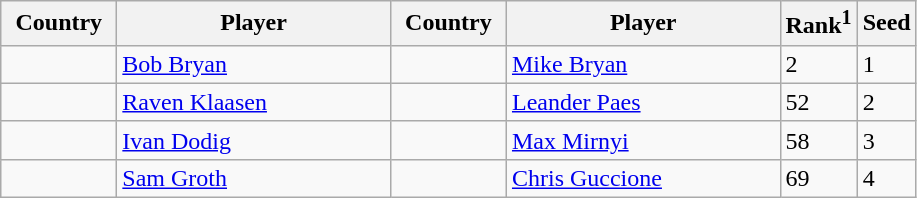<table class="sortable wikitable">
<tr>
<th width="70">Country</th>
<th width="175">Player</th>
<th width="70">Country</th>
<th width="175">Player</th>
<th>Rank<sup>1</sup></th>
<th>Seed</th>
</tr>
<tr>
<td></td>
<td><a href='#'>Bob Bryan</a></td>
<td></td>
<td><a href='#'>Mike Bryan</a></td>
<td>2</td>
<td>1</td>
</tr>
<tr>
<td></td>
<td><a href='#'>Raven Klaasen</a></td>
<td></td>
<td><a href='#'>Leander Paes</a></td>
<td>52</td>
<td>2</td>
</tr>
<tr>
<td></td>
<td><a href='#'>Ivan Dodig</a></td>
<td></td>
<td><a href='#'>Max Mirnyi</a></td>
<td>58</td>
<td>3</td>
</tr>
<tr>
<td></td>
<td><a href='#'>Sam Groth</a></td>
<td></td>
<td><a href='#'>Chris Guccione</a></td>
<td>69</td>
<td>4</td>
</tr>
</table>
